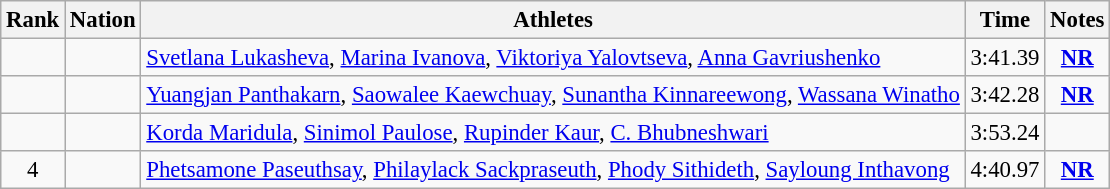<table class="wikitable sortable" style="text-align:center;font-size:95%">
<tr>
<th>Rank</th>
<th>Nation</th>
<th>Athletes</th>
<th>Time</th>
<th>Notes</th>
</tr>
<tr>
<td></td>
<td align=left></td>
<td align=left><a href='#'>Svetlana Lukasheva</a>, <a href='#'>Marina Ivanova</a>, <a href='#'>Viktoriya Yalovtseva</a>, <a href='#'>Anna Gavriushenko</a></td>
<td>3:41.39</td>
<td><strong><a href='#'>NR</a></strong></td>
</tr>
<tr>
<td></td>
<td align=left></td>
<td align=left><a href='#'>Yuangjan Panthakarn</a>, <a href='#'>Saowalee Kaewchuay</a>, <a href='#'>Sunantha Kinnareewong</a>, <a href='#'>Wassana Winatho</a></td>
<td>3:42.28</td>
<td><strong><a href='#'>NR</a></strong></td>
</tr>
<tr>
<td></td>
<td align=left></td>
<td align=left><a href='#'>Korda Maridula</a>, <a href='#'>Sinimol Paulose</a>, <a href='#'>Rupinder Kaur</a>, <a href='#'>C. Bhubneshwari</a></td>
<td>3:53.24</td>
<td></td>
</tr>
<tr>
<td>4</td>
<td align=left></td>
<td align=left><a href='#'>Phetsamone Paseuthsay</a>, <a href='#'>Philaylack Sackpraseuth</a>, <a href='#'>Phody Sithideth</a>, <a href='#'>Sayloung Inthavong</a></td>
<td>4:40.97</td>
<td><strong><a href='#'>NR</a></strong></td>
</tr>
</table>
